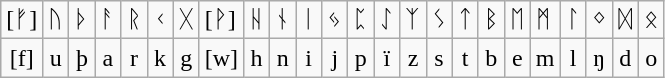<table class="wikitable" style="margin-left: 1em;">
<tr class="script-runic">
<td>[ᚠ]</td>
<td>ᚢ</td>
<td>ᚦ</td>
<td>ᚨ</td>
<td>ᚱ</td>
<td>ᚲ</td>
<td>ᚷ</td>
<td>[ᚹ]</td>
<td>ᚺ</td>
<td>ᚾ</td>
<td>ᛁ</td>
<td>ᛃ</td>
<td>ᛈ</td>
<td>ᛇ</td>
<td>ᛉ</td>
<td>ᛊ</td>
<td>ᛏ</td>
<td>ᛒ</td>
<td>ᛖ</td>
<td>ᛗ</td>
<td>ᛚ</td>
<td>ᛜ</td>
<td>ᛞ</td>
<td>ᛟ</td>
</tr>
<tr style="text-align: center;">
<td>[f]</td>
<td>u</td>
<td>þ</td>
<td>a</td>
<td>r</td>
<td>k</td>
<td>g</td>
<td>[w]</td>
<td>h</td>
<td>n</td>
<td>i</td>
<td>j</td>
<td>p</td>
<td>ï</td>
<td>z</td>
<td>s</td>
<td>t</td>
<td>b</td>
<td>e</td>
<td>m</td>
<td>l</td>
<td>ŋ</td>
<td>d</td>
<td>o</td>
</tr>
</table>
